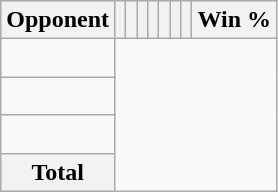<table class="wikitable sortable collapsible collapsed" style="text-align: center;">
<tr>
<th>Opponent</th>
<th></th>
<th></th>
<th></th>
<th></th>
<th></th>
<th></th>
<th></th>
<th>Win %</th>
</tr>
<tr>
<td align="left"><br></td>
</tr>
<tr>
<td align="left"><br></td>
</tr>
<tr>
<td align="left"><br></td>
</tr>
<tr class="sortbottom">
<th>Total<br></th>
</tr>
</table>
